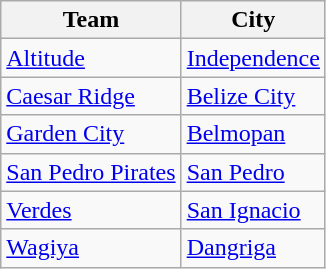<table class="wikitable">
<tr>
<th>Team</th>
<th>City</th>
</tr>
<tr>
<td><a href='#'>Altitude</a></td>
<td><a href='#'>Independence</a></td>
</tr>
<tr>
<td><a href='#'>Caesar Ridge</a></td>
<td><a href='#'>Belize City</a></td>
</tr>
<tr>
<td><a href='#'>Garden City</a></td>
<td><a href='#'>Belmopan</a></td>
</tr>
<tr>
<td><a href='#'> San Pedro Pirates</a></td>
<td><a href='#'>San Pedro</a></td>
</tr>
<tr>
<td><a href='#'>Verdes</a></td>
<td><a href='#'>San Ignacio</a></td>
</tr>
<tr>
<td><a href='#'>Wagiya</a></td>
<td><a href='#'>Dangriga</a></td>
</tr>
</table>
